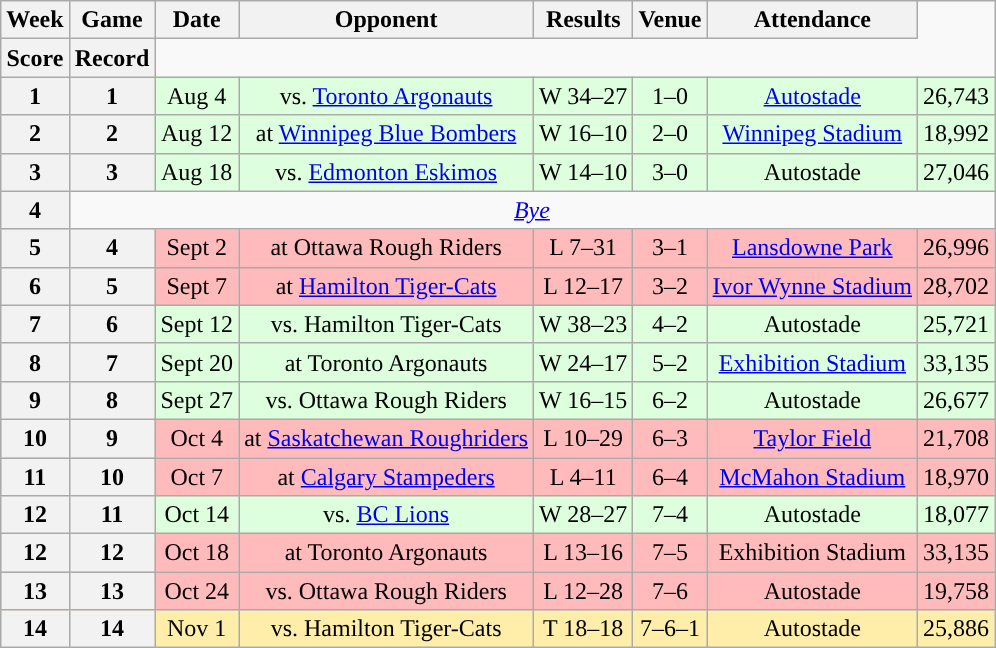<table class="wikitable" style="text-align:center">
<tr>
<th>Week</th>
<th>Game</th>
<th>Date</th>
<th>Opponent</th>
<th>Results</th>
<th>Venue</th>
<th>Attendance</th>
</tr>
<tr>
<th>Score</th>
<th>Record</th>
</tr>
<tr style="background:#ddffdd">
<th>1</th>
<th>1</th>
<td>Aug 4</td>
<td>vs. <a href='#'>Toronto Argonauts</a></td>
<td>W 34–27</td>
<td>1–0</td>
<td><a href='#'>Autostade</a></td>
<td>26,743</td>
</tr>
<tr style="background:#ddffdd">
<th>2</th>
<th>2</th>
<td>Aug 12</td>
<td>at <a href='#'>Winnipeg Blue Bombers</a></td>
<td>W 16–10</td>
<td>2–0</td>
<td><a href='#'>Winnipeg Stadium</a></td>
<td>18,992</td>
</tr>
<tr style="background:#ddffdd">
<th>3</th>
<th>3</th>
<td>Aug 18</td>
<td>vs. <a href='#'>Edmonton Eskimos</a></td>
<td>W 14–10</td>
<td>3–0</td>
<td>Autostade</td>
<td>27,046</td>
</tr>
<tr>
<th>4</th>
<td colspan=7 align="center"><em><a href='#'>Bye</a></em></td>
</tr>
<tr style="background:#ffbbbb">
<th>5</th>
<th>4</th>
<td>Sept 2</td>
<td>at Ottawa Rough Riders</td>
<td>L 7–31</td>
<td>3–1</td>
<td><a href='#'>Lansdowne Park</a></td>
<td>26,996</td>
</tr>
<tr style="background:#ffbbbb">
<th>6</th>
<th>5</th>
<td>Sept 7</td>
<td>at <a href='#'>Hamilton Tiger-Cats</a></td>
<td>L 12–17</td>
<td>3–2</td>
<td><a href='#'>Ivor Wynne Stadium</a></td>
<td>28,702</td>
</tr>
<tr style="background:#ddffdd">
<th>7</th>
<th>6</th>
<td>Sept 12</td>
<td>vs. Hamilton Tiger-Cats</td>
<td>W 38–23</td>
<td>4–2</td>
<td>Autostade</td>
<td>25,721</td>
</tr>
<tr style="background:#ddffdd">
<th>8</th>
<th>7</th>
<td>Sept 20</td>
<td>at Toronto Argonauts</td>
<td>W 24–17</td>
<td>5–2</td>
<td><a href='#'>Exhibition Stadium</a></td>
<td>33,135</td>
</tr>
<tr style="background:#ddffdd">
<th>9</th>
<th>8</th>
<td>Sept 27</td>
<td>vs. Ottawa Rough Riders</td>
<td>W 16–15</td>
<td>6–2</td>
<td>Autostade</td>
<td>26,677</td>
</tr>
<tr style="background:#ffbbbb">
<th>10</th>
<th>9</th>
<td>Oct 4</td>
<td>at <a href='#'>Saskatchewan Roughriders</a></td>
<td>L 10–29</td>
<td>6–3</td>
<td><a href='#'>Taylor Field</a></td>
<td>21,708</td>
</tr>
<tr style="background:#ffbbbb">
<th>11</th>
<th>10</th>
<td>Oct 7</td>
<td>at <a href='#'>Calgary Stampeders</a></td>
<td>L 4–11</td>
<td>6–4</td>
<td><a href='#'>McMahon Stadium</a></td>
<td>18,970</td>
</tr>
<tr style="background:#ddffdd">
<th>12</th>
<th>11</th>
<td>Oct 14</td>
<td>vs. <a href='#'>BC Lions</a></td>
<td>W 28–27</td>
<td>7–4</td>
<td>Autostade</td>
<td>18,077</td>
</tr>
<tr style="background:#ffbbbb">
<th>12</th>
<th>12</th>
<td>Oct 18</td>
<td>at Toronto Argonauts</td>
<td>L 13–16</td>
<td>7–5</td>
<td>Exhibition Stadium</td>
<td>33,135</td>
</tr>
<tr style="background:#ffbbbb">
<th>13</th>
<th>13</th>
<td>Oct 24</td>
<td>vs. Ottawa Rough Riders</td>
<td>L 12–28</td>
<td>7–6</td>
<td>Autostade</td>
<td>19,758</td>
</tr>
<tr style="background:#ffeeaa">
<th>14</th>
<th>14</th>
<td>Nov 1</td>
<td>vs. Hamilton Tiger-Cats</td>
<td>T 18–18</td>
<td>7–6–1</td>
<td>Autostade</td>
<td>25,886</td>
</tr>
</table>
